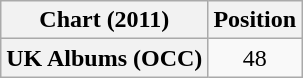<table class="wikitable plainrowheaders" style="text-align:center">
<tr>
<th scope="col">Chart (2011)</th>
<th scope="col">Position</th>
</tr>
<tr>
<th scope="row">UK Albums (OCC)</th>
<td>48</td>
</tr>
</table>
